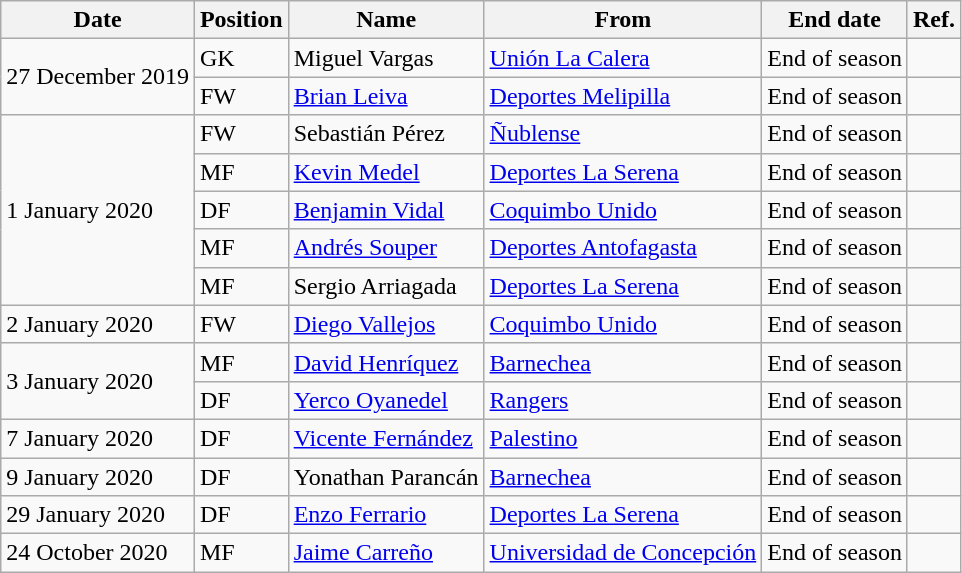<table class="wikitable">
<tr>
<th>Date</th>
<th>Position</th>
<th>Name</th>
<th>From</th>
<th>End date</th>
<th>Ref.</th>
</tr>
<tr>
<td rowspan="2">27 December 2019</td>
<td>GK</td>
<td> Miguel Vargas</td>
<td><a href='#'>Unión La Calera</a></td>
<td>End of season</td>
<td></td>
</tr>
<tr>
<td>FW</td>
<td> <a href='#'>Brian Leiva</a></td>
<td><a href='#'>Deportes Melipilla</a></td>
<td>End of season</td>
<td></td>
</tr>
<tr>
<td rowspan="5">1 January 2020</td>
<td>FW</td>
<td> Sebastián Pérez</td>
<td><a href='#'>Ñublense</a></td>
<td>End of season</td>
<td></td>
</tr>
<tr>
<td>MF</td>
<td> <a href='#'>Kevin Medel</a></td>
<td><a href='#'>Deportes La Serena</a></td>
<td>End of season</td>
<td></td>
</tr>
<tr>
<td>DF</td>
<td> <a href='#'>Benjamin Vidal</a></td>
<td><a href='#'>Coquimbo Unido</a></td>
<td>End of season</td>
<td></td>
</tr>
<tr>
<td>MF</td>
<td> <a href='#'>Andrés Souper</a></td>
<td><a href='#'>Deportes Antofagasta</a></td>
<td>End of season</td>
<td></td>
</tr>
<tr>
<td>MF</td>
<td> Sergio Arriagada</td>
<td><a href='#'>Deportes La Serena</a></td>
<td>End of season</td>
<td></td>
</tr>
<tr>
<td>2 January 2020</td>
<td>FW</td>
<td> <a href='#'>Diego Vallejos</a></td>
<td><a href='#'>Coquimbo Unido</a></td>
<td>End of season</td>
<td></td>
</tr>
<tr>
<td rowspan="2">3 January 2020</td>
<td>MF</td>
<td> <a href='#'>David Henríquez</a></td>
<td><a href='#'>Barnechea</a></td>
<td>End of season</td>
<td></td>
</tr>
<tr>
<td>DF</td>
<td> <a href='#'>Yerco Oyanedel</a></td>
<td><a href='#'>Rangers</a></td>
<td>End of season</td>
<td></td>
</tr>
<tr>
<td>7 January 2020</td>
<td>DF</td>
<td> <a href='#'>Vicente Fernández</a></td>
<td><a href='#'>Palestino</a></td>
<td>End of season</td>
<td></td>
</tr>
<tr>
<td>9 January 2020</td>
<td>DF</td>
<td> Yonathan Parancán</td>
<td><a href='#'>Barnechea</a></td>
<td>End of season</td>
<td></td>
</tr>
<tr>
<td>29 January 2020</td>
<td>DF</td>
<td> <a href='#'>Enzo Ferrario</a></td>
<td><a href='#'>Deportes La Serena</a></td>
<td>End of season</td>
<td></td>
</tr>
<tr>
<td>24 October 2020</td>
<td>MF</td>
<td> <a href='#'>Jaime Carreño</a></td>
<td><a href='#'>Universidad de Concepción</a></td>
<td>End of season</td>
<td></td>
</tr>
</table>
